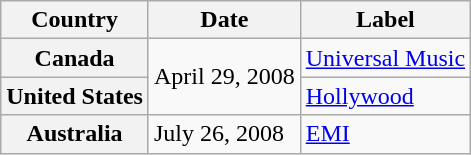<table class="wikitable plainrowheaders">
<tr>
<th>Country</th>
<th>Date</th>
<th>Label</th>
</tr>
<tr>
<th scope="row">Canada</th>
<td rowspan="2">April 29, 2008</td>
<td><a href='#'>Universal Music</a></td>
</tr>
<tr>
<th scope="row">United States</th>
<td><a href='#'>Hollywood</a></td>
</tr>
<tr>
<th scope="row">Australia</th>
<td>July 26, 2008</td>
<td><a href='#'>EMI</a></td>
</tr>
</table>
